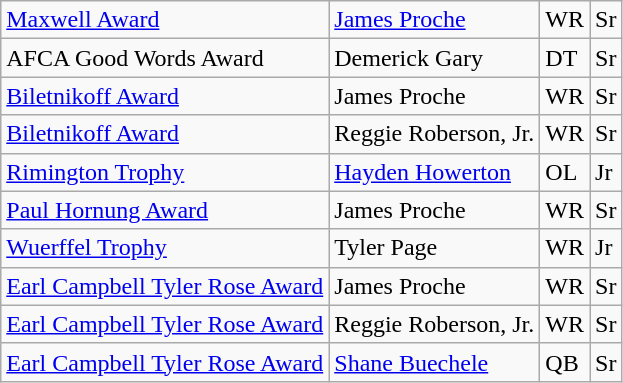<table class="wikitable">
<tr>
<td><a href='#'>Maxwell Award</a></td>
<td><a href='#'>James Proche</a></td>
<td>WR</td>
<td>Sr</td>
</tr>
<tr>
<td>AFCA Good Words Award</td>
<td>Demerick Gary</td>
<td>DT</td>
<td>Sr</td>
</tr>
<tr>
<td><a href='#'>Biletnikoff Award</a></td>
<td>James Proche</td>
<td>WR</td>
<td>Sr</td>
</tr>
<tr>
<td><a href='#'>Biletnikoff Award</a></td>
<td>Reggie Roberson, Jr.</td>
<td>WR</td>
<td>Sr</td>
</tr>
<tr>
<td><a href='#'>Rimington Trophy</a></td>
<td><a href='#'>Hayden Howerton</a></td>
<td>OL</td>
<td>Jr</td>
</tr>
<tr>
<td><a href='#'>Paul Hornung Award</a></td>
<td>James Proche</td>
<td>WR</td>
<td>Sr</td>
</tr>
<tr>
<td><a href='#'>Wuerffel Trophy</a></td>
<td>Tyler Page</td>
<td>WR</td>
<td>Jr</td>
</tr>
<tr>
<td><a href='#'>Earl Campbell Tyler Rose Award</a></td>
<td>James Proche</td>
<td>WR</td>
<td>Sr</td>
</tr>
<tr>
<td><a href='#'>Earl Campbell Tyler Rose Award</a></td>
<td>Reggie Roberson, Jr.</td>
<td>WR</td>
<td>Sr</td>
</tr>
<tr>
<td><a href='#'>Earl Campbell Tyler Rose Award</a></td>
<td><a href='#'>Shane Buechele</a></td>
<td>QB</td>
<td>Sr</td>
</tr>
</table>
